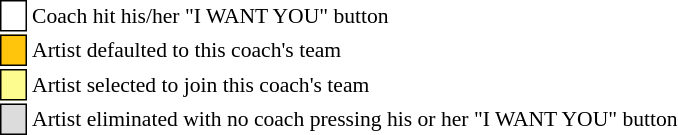<table class="toccolours" style="font-size: 90%; white-space: nowrap;">
<tr>
<td style="background-color:white; border: 1px solid black;"> <strong></strong> </td>
<td>Coach hit his/her "I WANT YOU" button</td>
</tr>
<tr>
<td style="background-color:#FFC40C; border: 1px solid black">    </td>
<td>Artist defaulted to this coach's team</td>
</tr>
<tr>
<td style="background-color:#fdfc8f; border: 1px solid black;">    </td>
<td style="padding-right: 8px">Artist selected to join this coach's team</td>
</tr>
<tr>
<td style="background-color:#DCDCDC; border: 1px solid black">    </td>
<td>Artist eliminated with no coach pressing his or her "I WANT YOU" button</td>
</tr>
<tr>
</tr>
</table>
